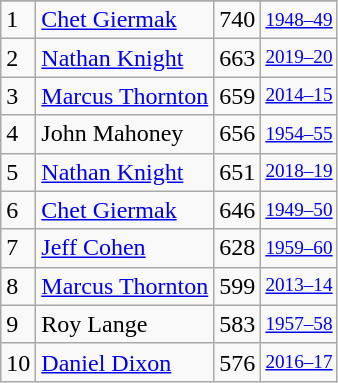<table class="wikitable">
<tr>
</tr>
<tr>
<td>1</td>
<td><a href='#'>Chet Giermak</a></td>
<td>740</td>
<td style="font-size:80%;"><a href='#'>1948–49</a></td>
</tr>
<tr>
<td>2</td>
<td><a href='#'>Nathan Knight</a></td>
<td>663</td>
<td style="font-size:80%;"><a href='#'>2019–20</a></td>
</tr>
<tr>
<td>3</td>
<td><a href='#'>Marcus Thornton</a></td>
<td>659</td>
<td style="font-size:80%;"><a href='#'>2014–15</a></td>
</tr>
<tr>
<td>4</td>
<td>John Mahoney</td>
<td>656</td>
<td style="font-size:80%;"><a href='#'>1954–55</a></td>
</tr>
<tr>
<td>5</td>
<td><a href='#'>Nathan Knight</a></td>
<td>651</td>
<td style="font-size:80%;"><a href='#'>2018–19</a></td>
</tr>
<tr>
<td>6</td>
<td><a href='#'>Chet Giermak</a></td>
<td>646</td>
<td style="font-size:80%;"><a href='#'>1949–50</a></td>
</tr>
<tr>
<td>7</td>
<td><a href='#'>Jeff Cohen</a></td>
<td>628</td>
<td style="font-size:80%;"><a href='#'>1959–60</a></td>
</tr>
<tr>
<td>8</td>
<td><a href='#'>Marcus Thornton</a></td>
<td>599</td>
<td style="font-size:80%;"><a href='#'>2013–14</a></td>
</tr>
<tr>
<td>9</td>
<td>Roy Lange</td>
<td>583</td>
<td style="font-size:80%;"><a href='#'>1957–58</a></td>
</tr>
<tr>
<td>10</td>
<td><a href='#'>Daniel Dixon</a></td>
<td>576</td>
<td style="font-size:80%;"><a href='#'>2016–17</a></td>
</tr>
</table>
